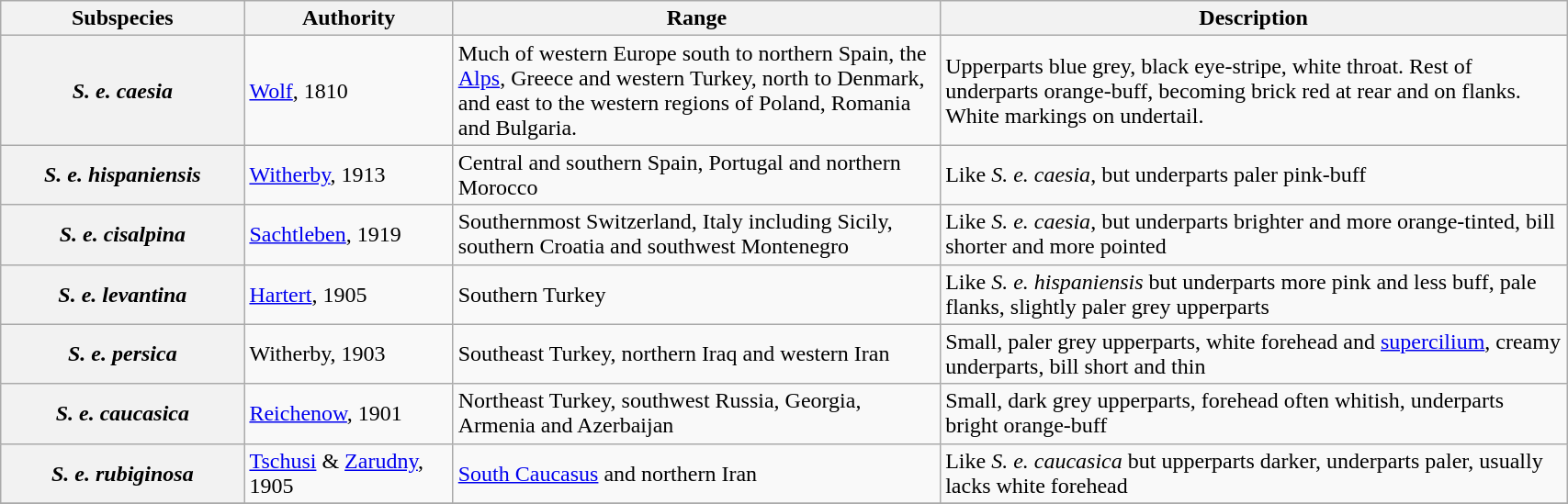<table style="width:90%;" class="wikitable">
<tr>
<th width=14% ! scope="col">Subspecies</th>
<th width=12% ! scope="col">Authority</th>
<th width=28% ! scope="col">Range</th>
<th width=36% ! scope="col">Description</th>
</tr>
<tr>
<th scope="row"><em>S. e. caesia</em></th>
<td><a href='#'>Wolf</a>, 1810</td>
<td>Much of western Europe south to northern Spain, the <a href='#'>Alps</a>, Greece and western Turkey, north to Denmark, and east to the western regions of Poland, Romania  and Bulgaria.</td>
<td>Upperparts blue grey, black eye-stripe, white throat. Rest of  underparts orange-buff, becoming brick red at rear and on flanks. White markings on undertail.</td>
</tr>
<tr>
<th scope="row"><em>S. e. hispaniensis</em></th>
<td><a href='#'>Witherby</a>, 1913</td>
<td>Central and southern Spain, Portugal and northern Morocco</td>
<td>Like <em>S. e. caesia</em>, but underparts paler pink-buff</td>
</tr>
<tr>
<th scope="row"><em>S. e. cisalpina</em></th>
<td><a href='#'>Sachtleben</a>, 1919</td>
<td>Southernmost Switzerland, Italy including Sicily, southern Croatia and southwest Montenegro</td>
<td>Like <em>S. e. caesia</em>, but underparts brighter and more orange-tinted, bill shorter and more pointed</td>
</tr>
<tr>
<th scope="row"><em>S. e. levantina</em></th>
<td><a href='#'>Hartert</a>, 1905</td>
<td>Southern Turkey</td>
<td>Like <em>S. e. hispaniensis</em> but underparts more pink and less buff, pale flanks, slightly paler grey upperparts</td>
</tr>
<tr>
<th scope="row"><em>S. e. persica</em></th>
<td>Witherby, 1903</td>
<td>Southeast Turkey, northern Iraq and western Iran</td>
<td>Small, paler grey upperparts, white forehead and <a href='#'>supercilium</a>, creamy underparts, bill short and thin</td>
</tr>
<tr>
<th scope="row"><em>S. e. caucasica</em></th>
<td><a href='#'>Reichenow</a>, 1901</td>
<td>Northeast Turkey, southwest Russia, Georgia, Armenia and Azerbaijan</td>
<td>Small, dark grey upperparts, forehead often whitish, underparts bright orange-buff</td>
</tr>
<tr>
<th scope="row"><em>S. e. rubiginosa</em></th>
<td><a href='#'>Tschusi</a> & <a href='#'>Zarudny</a>, 1905</td>
<td><a href='#'>South Caucasus</a> and northern Iran</td>
<td>Like <em>S. e. caucasica</em> but upperparts darker, underparts paler, usually lacks white forehead</td>
</tr>
<tr>
</tr>
</table>
